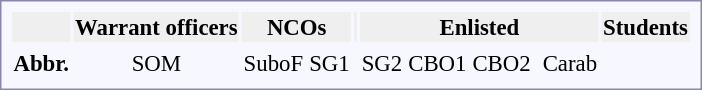<table style="border:1px solid #8888aa; background-color:#f7f8ff; padding:5px; font-size:95%; margin: 0px 12px 12px 0px;">
<tr style="background:#efefef;">
<th></th>
<th colspan=6>Warrant officers</th>
<th colspan=4>NCOs</th>
<th colspan=6></th>
<th colspan=19>Enlisted</th>
<th colspan=1>Students</th>
</tr>
<tr style="text-align:center;">
</tr>
<tr style="text-align:center;">
<th>Abbr.</th>
<td colspan=6>SOM</td>
<td colspan=2>SuboF</td>
<td colspan=2>SG1</td>
<td colspan=6></td>
<td colspan=6>SG2</td>
<td colspan=4>CBO1</td>
<td colspan=2>CBO2</td>
<td colspan=6></td>
<td colspan=1>Carab</td>
<td></td>
</tr>
</table>
